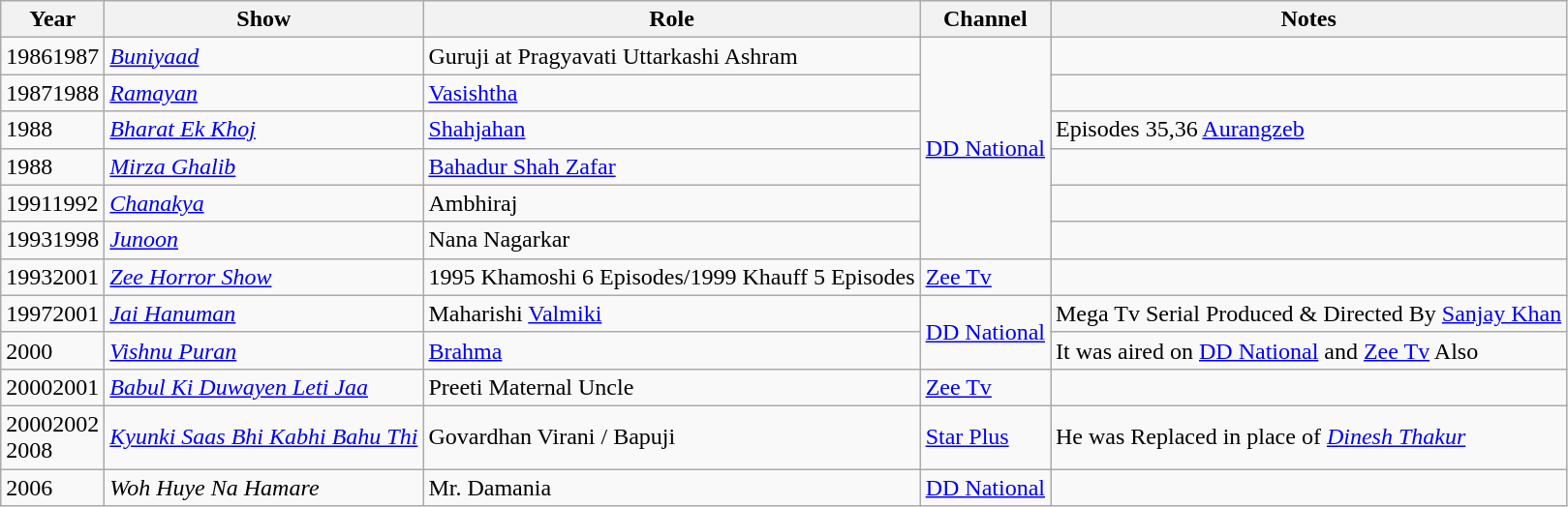<table class="wikitable sortable">
<tr>
<th scope="col">Year</th>
<th scope="col">Show</th>
<th scope="col">Role</th>
<th scope="col">Channel</th>
<th class="unsortable" scope="col">Notes</th>
</tr>
<tr>
<td>19861987</td>
<td><em><a href='#'>Buniyaad</a></em></td>
<td>Guruji at Pragyavati Uttarkashi Ashram</td>
<td rowspan="6"><a href='#'>DD National</a></td>
<td></td>
</tr>
<tr>
<td>19871988</td>
<td><em><a href='#'>Ramayan</a></em></td>
<td><a href='#'>Vasishtha</a></td>
<td></td>
</tr>
<tr>
<td>1988</td>
<td><em><a href='#'>Bharat Ek Khoj</a></em></td>
<td><a href='#'>Shahjahan</a></td>
<td>Episodes 35,36 <a href='#'>Aurangzeb</a></td>
</tr>
<tr>
<td>1988</td>
<td><em><a href='#'>Mirza Ghalib</a></em></td>
<td><a href='#'>Bahadur Shah Zafar</a></td>
<td></td>
</tr>
<tr>
<td>19911992</td>
<td><em><a href='#'>Chanakya</a></em></td>
<td>Ambhiraj</td>
<td></td>
</tr>
<tr>
<td>19931998</td>
<td><em><a href='#'>Junoon</a></em></td>
<td>Nana Nagarkar</td>
<td></td>
</tr>
<tr>
<td>19932001</td>
<td><em><a href='#'>Zee Horror Show</a></em></td>
<td>1995 Khamoshi 6 Episodes/1999 Khauff 5 Episodes</td>
<td><a href='#'>Zee Tv</a></td>
<td></td>
</tr>
<tr>
<td>19972001</td>
<td><em><a href='#'>Jai Hanuman</a></em></td>
<td>Maharishi <a href='#'>Valmiki</a></td>
<td rowspan="2"><a href='#'>DD National</a></td>
<td>Mega Tv Serial Produced & Directed By <a href='#'>Sanjay Khan</a></td>
</tr>
<tr>
<td>2000</td>
<td><em><a href='#'>Vishnu Puran</a></em></td>
<td><a href='#'>Brahma</a></td>
<td>It was aired on <a href='#'>DD National</a> and <a href='#'>Zee Tv</a> Also</td>
</tr>
<tr>
<td>20002001</td>
<td><em><a href='#'>Babul Ki Duwayen Leti Jaa</a></em></td>
<td>Preeti Maternal Uncle</td>
<td><a href='#'>Zee Tv</a></td>
<td></td>
</tr>
<tr>
<td>20002002<br>2008</td>
<td><em><a href='#'>Kyunki Saas Bhi Kabhi Bahu Thi</a></em></td>
<td>Govardhan Virani / Bapuji</td>
<td><a href='#'>Star Plus</a></td>
<td>He was Replaced in place of <em><a href='#'>Dinesh Thakur</a></em></td>
</tr>
<tr>
<td>2006</td>
<td><em>Woh Huye Na Hamare</em></td>
<td>Mr. Damania</td>
<td><a href='#'>DD National</a></td>
</tr>
</table>
